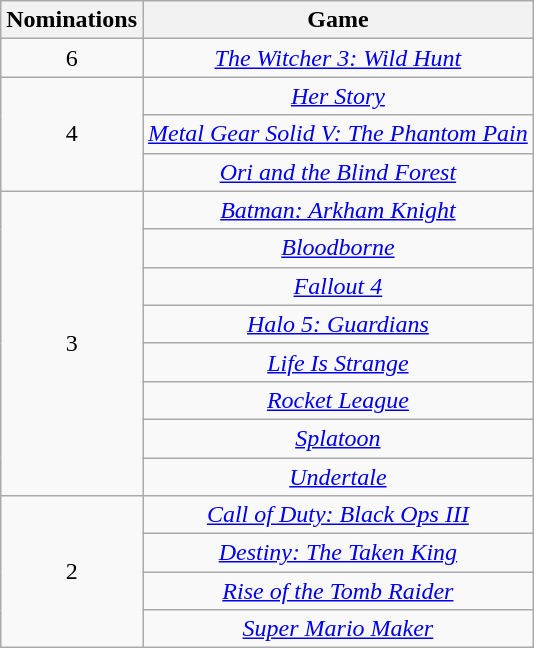<table class="wikitable" style="text-align:center;">
<tr>
<th scope="col" width="55">Nominations</th>
<th scope="col" align="center">Game</th>
</tr>
<tr>
<td style="text-align:center">6</td>
<td><em><a href='#'>The Witcher 3: Wild Hunt</a></em></td>
</tr>
<tr>
<td rowspan=3 style="text-align:center">4</td>
<td><em><a href='#'>Her Story</a></em></td>
</tr>
<tr>
<td><em><a href='#'>Metal Gear Solid V: The Phantom Pain</a></em></td>
</tr>
<tr>
<td><em><a href='#'>Ori and the Blind Forest</a></em></td>
</tr>
<tr>
<td rowspan=8 style="text-align:center">3</td>
<td><em><a href='#'>Batman: Arkham Knight</a></em></td>
</tr>
<tr>
<td><em><a href='#'>Bloodborne</a></em></td>
</tr>
<tr>
<td><em><a href='#'>Fallout 4</a></em></td>
</tr>
<tr>
<td><em><a href='#'>Halo 5: Guardians</a></em></td>
</tr>
<tr>
<td><em><a href='#'>Life Is Strange</a></em></td>
</tr>
<tr>
<td><em><a href='#'>Rocket League</a></em></td>
</tr>
<tr>
<td><em><a href='#'>Splatoon</a></em></td>
</tr>
<tr>
<td><em><a href='#'>Undertale</a></em></td>
</tr>
<tr>
<td rowspan=4 style="text-align:center">2</td>
<td><em><a href='#'>Call of Duty: Black Ops III</a></em></td>
</tr>
<tr>
<td><em><a href='#'>Destiny: The Taken King</a></em></td>
</tr>
<tr>
<td><em><a href='#'>Rise of the Tomb Raider</a></em></td>
</tr>
<tr>
<td><em><a href='#'>Super Mario Maker</a></em></td>
</tr>
</table>
